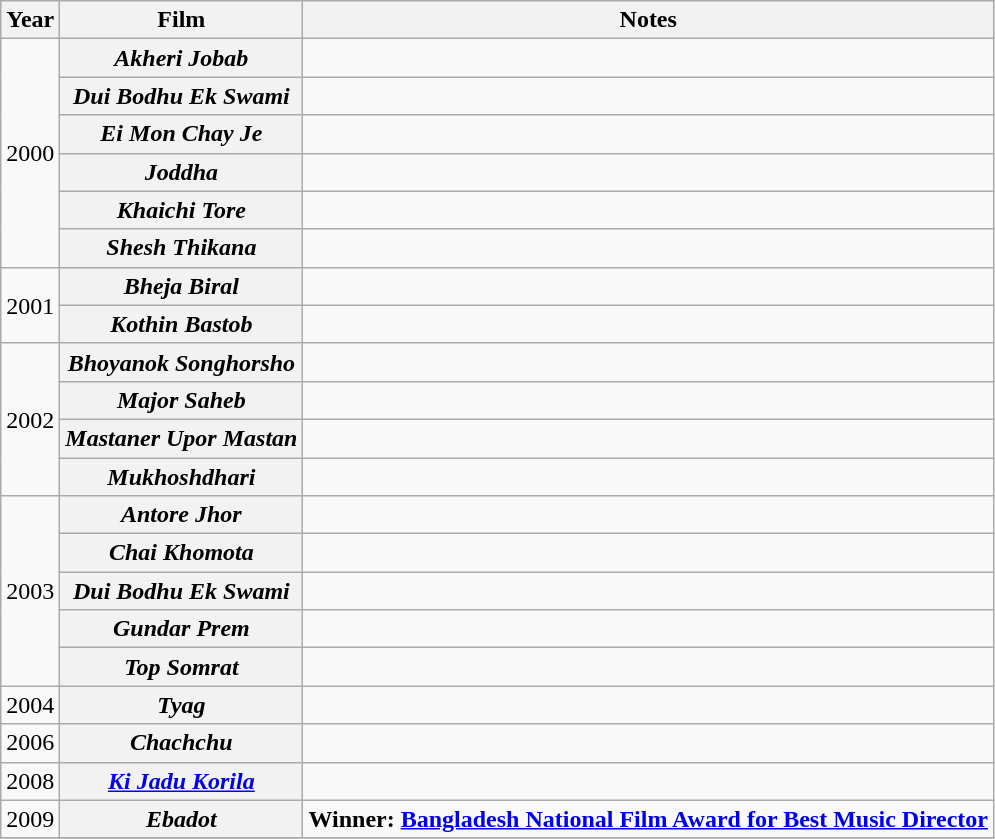<table class="wikitable sortable">
<tr>
<th>Year</th>
<th>Film</th>
<th>Notes</th>
</tr>
<tr>
<td rowspan=6>2000</td>
<th><em>Akheri Jobab</em> </th>
<td></td>
</tr>
<tr>
<th><em>Dui Bodhu Ek Swami</em></th>
<td></td>
</tr>
<tr>
<th><em>Ei Mon Chay Je</em></th>
<td></td>
</tr>
<tr>
<th><em>Joddha</em></th>
<td></td>
</tr>
<tr>
<th><em>Khaichi Tore</em></th>
<td></td>
</tr>
<tr>
<th><em>Shesh Thikana</em></th>
<td></td>
</tr>
<tr>
<td rowspan=2>2001</td>
<th><em>Bheja Biral</em></th>
<td></td>
</tr>
<tr>
<th><em>Kothin Bastob</em></th>
<td></td>
</tr>
<tr>
<td rowspan=4>2002</td>
<th><em>Bhoyanok Songhorsho</em></th>
<td></td>
</tr>
<tr>
<th><em>Major Saheb</em></th>
<td></td>
</tr>
<tr>
<th><em>Mastaner Upor Mastan</em> </th>
<td></td>
</tr>
<tr>
<th><em>Mukhoshdhari</em></th>
<td></td>
</tr>
<tr>
<td rowspan=5>2003</td>
<th><em>Antore Jhor</em></th>
<td></td>
</tr>
<tr>
<th><em>Chai Khomota</em></th>
<td></td>
</tr>
<tr>
<th><em>Dui Bodhu Ek Swami</em></th>
<td></td>
</tr>
<tr>
<th><em>Gundar Prem</em></th>
<td></td>
</tr>
<tr>
<th><em>Top Somrat</em></th>
<td></td>
</tr>
<tr>
<td>2004</td>
<th><em>Tyag</em></th>
<td></td>
</tr>
<tr>
<td>2006</td>
<th><em>Chachchu</em></th>
<td></td>
</tr>
<tr>
<td rowspan=1>2008</td>
<th><em><a href='#'>Ki Jadu Korila</a></em></th>
<td></td>
</tr>
<tr>
<td>2009</td>
<th><em>Ebadot</em></th>
<td><strong>Winner: <a href='#'>Bangladesh National Film Award for Best Music Director</a></strong> </td>
</tr>
<tr>
</tr>
</table>
